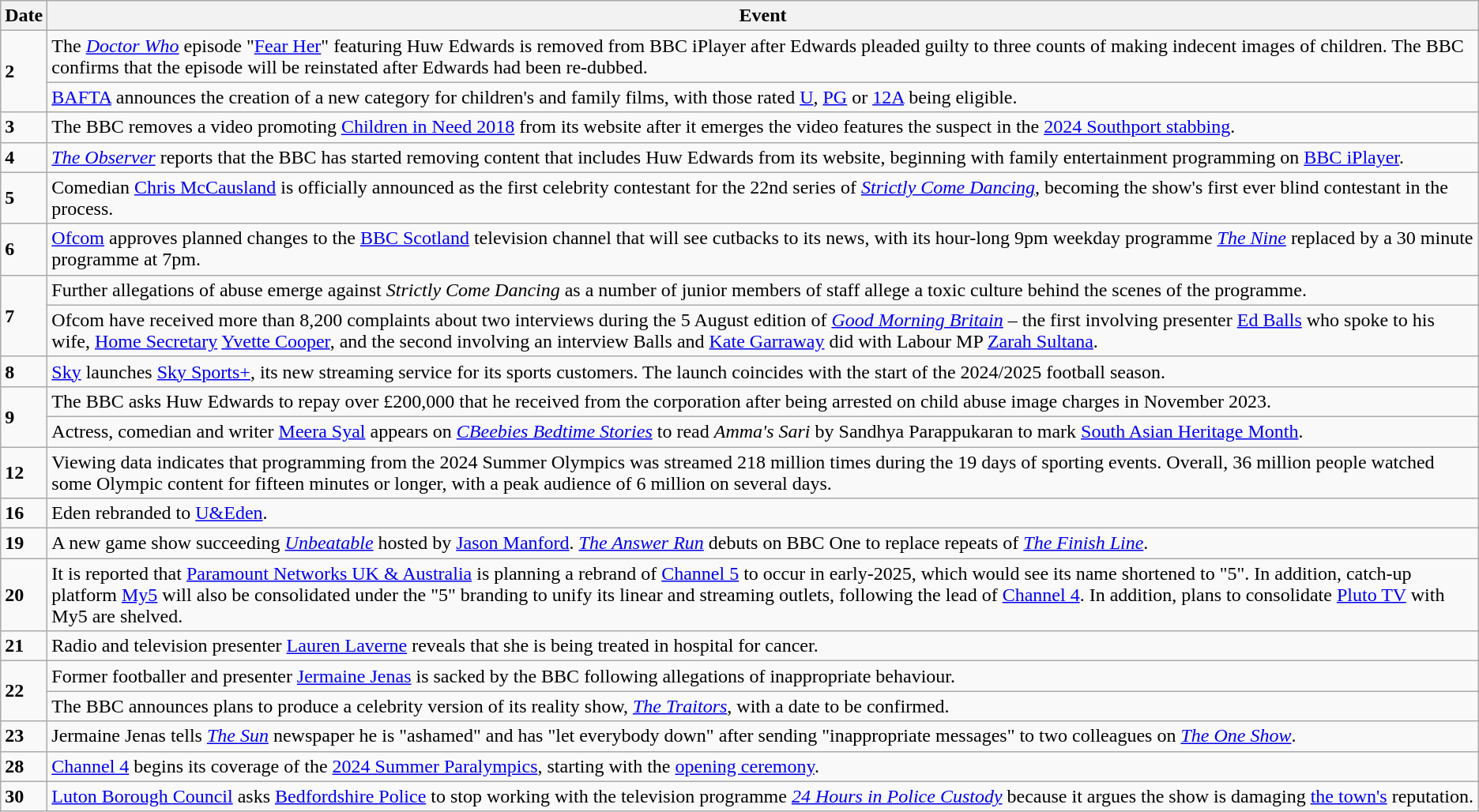<table class="wikitable">
<tr>
<th>Date</th>
<th>Event</th>
</tr>
<tr>
<td rowspan=2><strong>2</strong></td>
<td>The <em><a href='#'>Doctor Who</a></em> episode "<a href='#'>Fear Her</a>" featuring Huw Edwards is removed from BBC iPlayer after Edwards pleaded guilty to three counts of making indecent images of children. The BBC confirms that the episode will be reinstated after Edwards had been re-dubbed.</td>
</tr>
<tr>
<td><a href='#'>BAFTA</a> announces the creation of a new category for children's and family films, with those rated <a href='#'>U</a>, <a href='#'>PG</a> or <a href='#'>12A</a> being eligible.</td>
</tr>
<tr>
<td><strong>3</strong></td>
<td>The BBC removes a video promoting <a href='#'>Children in Need 2018</a> from its website after it emerges the video features the suspect in the <a href='#'>2024 Southport stabbing</a>.</td>
</tr>
<tr>
<td><strong>4</strong></td>
<td><em><a href='#'>The Observer</a></em> reports that the BBC has started removing content that includes Huw Edwards from its website, beginning with family entertainment programming on <a href='#'>BBC iPlayer</a>.</td>
</tr>
<tr>
<td><strong>5</strong></td>
<td>Comedian <a href='#'>Chris McCausland</a> is officially announced as the first celebrity contestant for the 22nd series of <em><a href='#'>Strictly Come Dancing</a></em>, becoming the show's first ever blind contestant in the process.</td>
</tr>
<tr>
<td><strong>6</strong></td>
<td><a href='#'>Ofcom</a> approves planned changes to the <a href='#'>BBC Scotland</a> television channel that will see cutbacks to its news, with its hour-long 9pm weekday programme <em><a href='#'>The Nine</a></em> replaced by a 30 minute programme at 7pm.</td>
</tr>
<tr>
<td rowspan=2><strong>7</strong></td>
<td>Further allegations of abuse emerge against <em>Strictly Come Dancing</em> as a number of junior members of staff allege a toxic culture behind the scenes of the programme.</td>
</tr>
<tr>
<td>Ofcom have received more than 8,200 complaints about two interviews during the 5 August edition of <em><a href='#'>Good Morning Britain</a></em> – the first involving presenter <a href='#'>Ed Balls</a> who spoke to his wife, <a href='#'>Home Secretary</a> <a href='#'>Yvette Cooper</a>, and the second involving an interview Balls and <a href='#'>Kate Garraway</a> did with Labour MP <a href='#'>Zarah Sultana</a>.</td>
</tr>
<tr>
<td><strong>8</strong></td>
<td><a href='#'>Sky</a> launches <a href='#'>Sky Sports+</a>, its new streaming service for its sports customers. The launch coincides with the start of the 2024/2025 football season.</td>
</tr>
<tr>
<td rowspan=2><strong>9</strong></td>
<td>The BBC asks Huw Edwards to repay over £200,000 that he received from the corporation after being arrested on child abuse image charges in November 2023.</td>
</tr>
<tr>
<td>Actress, comedian and writer <a href='#'>Meera Syal</a> appears on <em><a href='#'>CBeebies Bedtime Stories</a></em> to read <em>Amma's Sari</em> by Sandhya Parappukaran to mark <a href='#'>South Asian Heritage Month</a>.</td>
</tr>
<tr>
<td><strong>12</strong></td>
<td>Viewing data indicates that programming from the 2024 Summer Olympics was streamed 218 million times during the 19 days of sporting events. Overall, 36 million people watched some Olympic content for fifteen minutes or longer, with a peak audience of 6 million on several days.</td>
</tr>
<tr>
<td><strong>16</strong></td>
<td>Eden rebranded to <a href='#'>U&Eden</a>.</td>
</tr>
<tr>
<td><strong>19</strong></td>
<td>A new game show succeeding <em><a href='#'>Unbeatable</a></em> hosted by <a href='#'>Jason Manford</a>. <em><a href='#'>The Answer Run</a></em> debuts on BBC One to replace repeats of <em><a href='#'>The Finish Line</a></em>.</td>
</tr>
<tr>
<td><strong>20</strong></td>
<td>It is reported that <a href='#'>Paramount Networks UK & Australia</a> is planning a rebrand of <a href='#'>Channel 5</a> to occur in early-2025, which would see its name shortened to "5". In addition, catch-up platform <a href='#'>My5</a> will also be consolidated under the "5" branding to unify its linear and streaming outlets, following the lead of <a href='#'>Channel 4</a>. In addition, plans to consolidate <a href='#'>Pluto TV</a> with My5 are shelved.</td>
</tr>
<tr>
<td><strong>21</strong></td>
<td>Radio and television presenter <a href='#'>Lauren Laverne</a> reveals that she is being treated in hospital for cancer.</td>
</tr>
<tr>
<td rowspan=2><strong>22</strong></td>
<td>Former footballer and presenter <a href='#'>Jermaine Jenas</a> is sacked by the BBC following allegations of inappropriate behaviour.</td>
</tr>
<tr>
<td>The BBC announces plans to produce a celebrity version of its reality show, <em><a href='#'>The Traitors</a></em>, with a date to be confirmed.</td>
</tr>
<tr>
<td><strong>23</strong></td>
<td>Jermaine Jenas tells <em><a href='#'>The Sun</a></em> newspaper he is "ashamed" and has "let everybody down" after sending "inappropriate messages" to two colleagues on <em><a href='#'>The One Show</a></em>.</td>
</tr>
<tr>
<td><strong>28</strong></td>
<td><a href='#'>Channel 4</a> begins its coverage of the <a href='#'>2024 Summer Paralympics</a>, starting with the <a href='#'>opening ceremony</a>.</td>
</tr>
<tr>
<td><strong>30</strong></td>
<td><a href='#'>Luton Borough Council</a> asks <a href='#'>Bedfordshire Police</a> to stop working with the television programme <em><a href='#'>24 Hours in Police Custody</a></em> because it argues the show is damaging <a href='#'>the town's</a> reputation.</td>
</tr>
</table>
